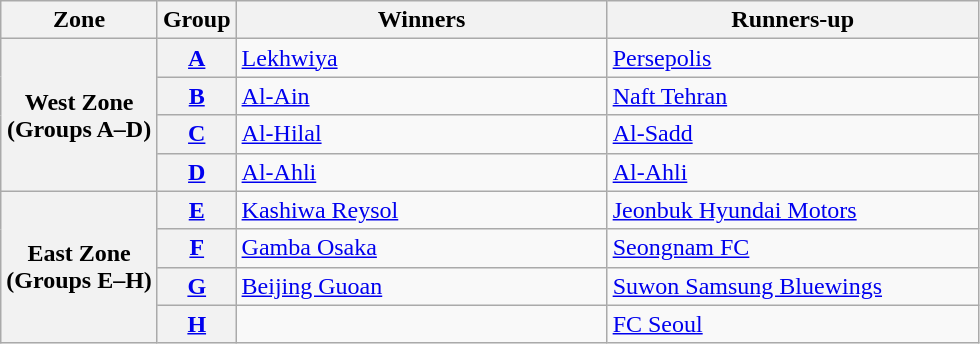<table class="wikitable">
<tr>
<th>Zone</th>
<th>Group</th>
<th width=240>Winners</th>
<th width=240>Runners-up</th>
</tr>
<tr>
<th rowspan=4>West Zone<br>(Groups A–D)</th>
<th><a href='#'>A</a></th>
<td> <a href='#'>Lekhwiya</a></td>
<td> <a href='#'>Persepolis</a></td>
</tr>
<tr>
<th><a href='#'>B</a></th>
<td> <a href='#'>Al-Ain</a></td>
<td> <a href='#'>Naft Tehran</a></td>
</tr>
<tr>
<th><a href='#'>C</a></th>
<td> <a href='#'>Al-Hilal</a></td>
<td> <a href='#'>Al-Sadd</a></td>
</tr>
<tr>
<th><a href='#'>D</a></th>
<td> <a href='#'>Al-Ahli</a></td>
<td> <a href='#'>Al-Ahli</a></td>
</tr>
<tr>
<th rowspan=4>East Zone<br>(Groups E–H)</th>
<th><a href='#'>E</a></th>
<td> <a href='#'>Kashiwa Reysol</a></td>
<td> <a href='#'>Jeonbuk Hyundai Motors</a></td>
</tr>
<tr>
<th><a href='#'>F</a></th>
<td> <a href='#'>Gamba Osaka</a></td>
<td> <a href='#'>Seongnam FC</a></td>
</tr>
<tr>
<th><a href='#'>G</a></th>
<td> <a href='#'>Beijing Guoan</a></td>
<td> <a href='#'>Suwon Samsung Bluewings</a></td>
</tr>
<tr>
<th><a href='#'>H</a></th>
<td></td>
<td> <a href='#'>FC Seoul</a></td>
</tr>
</table>
